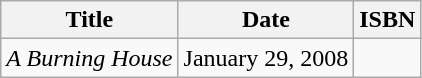<table class="wikitable">
<tr>
<th>Title</th>
<th>Date</th>
<th>ISBN</th>
</tr>
<tr>
<td><em>A Burning House</em></td>
<td>January 29, 2008</td>
<td></td>
</tr>
</table>
